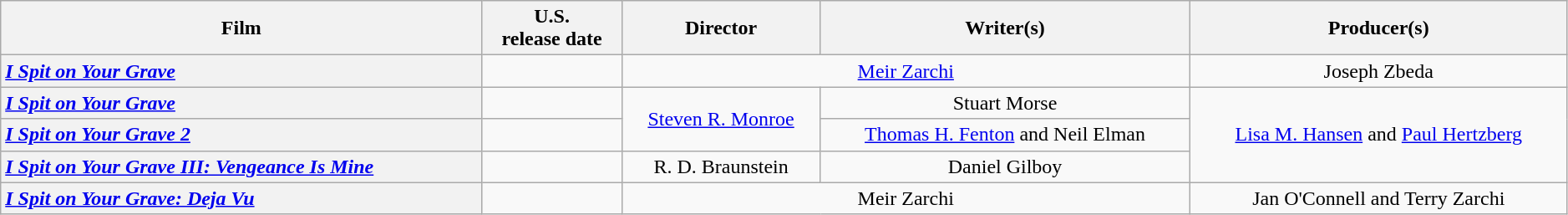<table class="wikitable plainrowheaders" style="text-align:center" width=99%>
<tr>
<th scope="col">Film</th>
<th scope="col">U.S. <br>release date</th>
<th scope="col">Director</th>
<th scope="col">Writer(s)</th>
<th scope="col">Producer(s)</th>
</tr>
<tr>
<th scope="row" style="text-align:left"><em><a href='#'>I Spit on Your Grave</a></em></th>
<td style="text-align:center"></td>
<td colspan="2"><a href='#'>Meir Zarchi</a></td>
<td>Joseph Zbeda</td>
</tr>
<tr>
<th scope="row" style="text-align:left"><em><a href='#'>I Spit on Your Grave</a></em></th>
<td style="text-align:center"></td>
<td rowspan="2"><a href='#'>Steven R. Monroe</a></td>
<td>Stuart Morse</td>
<td rowspan="3"><a href='#'>Lisa M. Hansen</a> and <a href='#'>Paul Hertzberg</a></td>
</tr>
<tr>
<th scope="row" style="text-align:left"><em><a href='#'>I Spit on Your Grave 2</a></em></th>
<td style="text-align:center"></td>
<td><a href='#'>Thomas H. Fenton</a> and Neil Elman</td>
</tr>
<tr>
<th scope="row" style="text-align:left"><em><a href='#'>I Spit on Your Grave III: Vengeance Is Mine</a></em></th>
<td style="text-align:center"></td>
<td>R. D. Braunstein</td>
<td>Daniel Gilboy</td>
</tr>
<tr>
<th scope="row" style="text-align:left"><em><a href='#'>I Spit on Your Grave: Deja Vu</a></em></th>
<td style="text-align:center"></td>
<td colspan="2">Meir Zarchi</td>
<td>Jan O'Connell and Terry Zarchi</td>
</tr>
</table>
